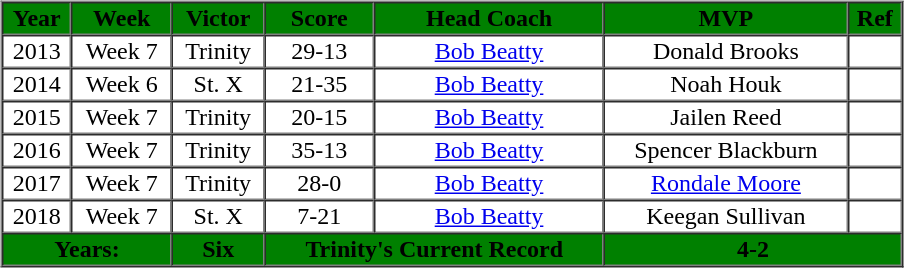<table border="0" style="width:60%;">
<tr>
<td valign="top"><br><table cellpadding="1" border="1" cellspacing="0" style="width:80%;">
<tr>
<th bgcolor=green><span>Year</span></th>
<th bgcolor=green><span>Week</span></th>
<th bgcolor=green><span>Victor</span></th>
<th bgcolor=green><span>Score</span></th>
<th bgcolor=green><span>Head Coach </span></th>
<th bgcolor=green><span>MVP</span></th>
<th bgcolor=green><span>Ref</span></th>
</tr>
<tr style="text-align:center;">
<td>2013</td>
<td>Week 7</td>
<td>Trinity</td>
<td>29-13</td>
<td><a href='#'>Bob Beatty</a></td>
<td>Donald Brooks</td>
<td></td>
</tr>
<tr style="text-align:center;">
<td>2014</td>
<td>Week 6</td>
<td>St. X</td>
<td>21-35</td>
<td><a href='#'>Bob Beatty</a></td>
<td>Noah Houk</td>
<td></td>
</tr>
<tr style="text-align:center;">
<td>2015</td>
<td>Week 7</td>
<td>Trinity</td>
<td>20-15</td>
<td><a href='#'>Bob Beatty</a></td>
<td>Jailen Reed</td>
<td></td>
</tr>
<tr style="text-align:center;">
<td>2016</td>
<td>Week 7</td>
<td>Trinity</td>
<td>35-13</td>
<td><a href='#'>Bob Beatty</a></td>
<td>Spencer Blackburn</td>
<td></td>
</tr>
<tr style="text-align:center;">
<td>2017</td>
<td>Week 7</td>
<td>Trinity</td>
<td>28-0</td>
<td><a href='#'>Bob Beatty</a></td>
<td><a href='#'>Rondale Moore</a></td>
<td></td>
</tr>
<tr style="text-align:center;">
<td>2018</td>
<td>Week 7</td>
<td>St. X</td>
<td>7-21</td>
<td><a href='#'>Bob Beatty</a></td>
<td>Keegan Sullivan</td>
<td></td>
</tr>
<tr style="text-align:center; background:green;">
<td colspan="2"><span><strong>Years:</strong></span></td>
<td><span><strong>Six</strong></span></td>
<td colspan="2"><span><strong>Trinity's Current Record</strong></span></td>
<td colspan="2"><span><strong>4-2</strong></span></td>
</tr>
</table>
</td>
</tr>
</table>
